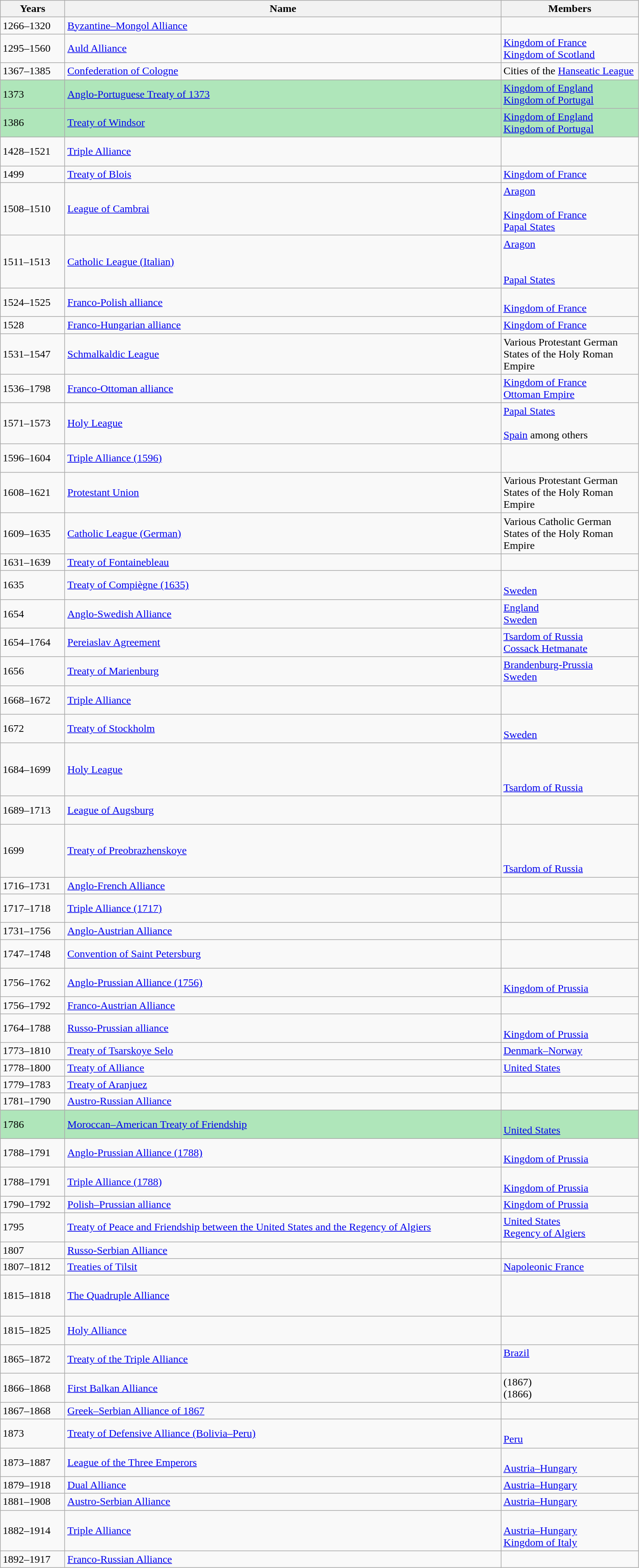<table class="wikitable">
<tr>
<th width=90px>Years</th>
<th width=650px>Name</th>
<th width=200px>Members</th>
</tr>
<tr>
<td>1266–1320</td>
<td><a href='#'>Byzantine–Mongol Alliance</a></td>
<td><br></td>
</tr>
<tr>
<td>1295–1560</td>
<td><a href='#'>Auld Alliance</a></td>
<td> <a href='#'>Kingdom of France</a><br>  <a href='#'>Kingdom of Scotland</a></td>
</tr>
<tr>
<td>1367–1385</td>
<td><a href='#'>Confederation of Cologne</a></td>
<td>Cities of the <a href='#'>Hanseatic League</a></td>
</tr>
<tr style="background:#afe6ba"|>
<td>1373</td>
<td><a href='#'>Anglo-Portuguese Treaty of 1373</a></td>
<td> <a href='#'>Kingdom of England</a><br>  <a href='#'>Kingdom of Portugal</a></td>
</tr>
<tr style="background:#afe6ba"|>
<td>1386</td>
<td><a href='#'>Treaty of Windsor</a></td>
<td> <a href='#'>Kingdom of England</a><br>  <a href='#'>Kingdom of Portugal</a></td>
</tr>
<tr>
<td>1428–1521</td>
<td><a href='#'>Triple Alliance</a></td>
<td><br><br></td>
</tr>
<tr>
<td>1499</td>
<td><a href='#'>Treaty of Blois</a></td>
<td> <a href='#'>Kingdom of France</a><br></td>
</tr>
<tr>
<td>1508–1510</td>
<td><a href='#'>League of Cambrai</a></td>
<td> <a href='#'>Aragon</a><br><br> <a href='#'>Kingdom of France</a><br> <a href='#'>Papal States</a></td>
</tr>
<tr>
<td>1511–1513</td>
<td><a href='#'>Catholic League (Italian)</a></td>
<td> <a href='#'>Aragon</a><br><br><br> <a href='#'>Papal States</a><br></td>
</tr>
<tr>
<td>1524–1525</td>
<td><a href='#'>Franco-Polish alliance</a></td>
<td><br> <a href='#'>Kingdom of France</a></td>
</tr>
<tr>
<td>1528</td>
<td><a href='#'>Franco-Hungarian alliance</a></td>
<td> <a href='#'>Kingdom of France</a><br></td>
</tr>
<tr>
<td>1531–1547</td>
<td><a href='#'>Schmalkaldic League</a></td>
<td>Various Protestant German States of the Holy Roman Empire</td>
</tr>
<tr>
<td>1536–1798</td>
<td><a href='#'>Franco-Ottoman alliance</a></td>
<td> <a href='#'>Kingdom of France</a><br> <a href='#'>Ottoman Empire</a></td>
</tr>
<tr>
<td>1571–1573</td>
<td><a href='#'>Holy League</a></td>
<td> <a href='#'>Papal States</a><br><br> <a href='#'>Spain</a> among others</td>
</tr>
<tr>
<td>1596–1604</td>
<td><a href='#'>Triple Alliance (1596)</a></td>
<td><br><br></td>
</tr>
<tr>
<td>1608–1621</td>
<td><a href='#'>Protestant Union</a></td>
<td>Various Protestant German States of the Holy Roman Empire</td>
</tr>
<tr>
<td>1609–1635</td>
<td><a href='#'>Catholic League (German)</a></td>
<td>Various Catholic German States of the Holy Roman Empire</td>
</tr>
<tr>
<td>1631–1639</td>
<td><a href='#'>Treaty of Fontainebleau</a></td>
<td><br></td>
</tr>
<tr>
<td>1635</td>
<td><a href='#'>Treaty of Compiègne (1635)</a></td>
<td><br> <a href='#'>Sweden</a></td>
</tr>
<tr>
<td>1654</td>
<td><a href='#'>Anglo-Swedish Alliance</a></td>
<td> <a href='#'>England</a><br> <a href='#'>Sweden</a></td>
</tr>
<tr>
<td>1654–1764</td>
<td><a href='#'>Pereiaslav Agreement</a></td>
<td> <a href='#'>Tsardom of Russia</a><br> <a href='#'>Cossack Hetmanate</a></td>
</tr>
<tr>
<td>1656</td>
<td><a href='#'>Treaty of Marienburg</a></td>
<td> <a href='#'>Brandenburg-Prussia</a><br> <a href='#'>Sweden</a></td>
</tr>
<tr>
<td>1668–1672</td>
<td><a href='#'>Triple Alliance</a></td>
<td><br><br></td>
</tr>
<tr>
<td>1672</td>
<td><a href='#'>Treaty of Stockholm</a></td>
<td><br> <a href='#'>Sweden</a></td>
</tr>
<tr>
<td>1684–1699</td>
<td><a href='#'>Holy League</a></td>
<td><br><br><br> <a href='#'>Tsardom of Russia</a></td>
</tr>
<tr>
<td>1689–1713</td>
<td><a href='#'>League of Augsburg</a></td>
<td><br><br></td>
</tr>
<tr>
<td>1699</td>
<td><a href='#'>Treaty of Preobrazhenskoye</a></td>
<td><br><br><br> <a href='#'>Tsardom of Russia</a></td>
</tr>
<tr>
<td>1716–1731</td>
<td><a href='#'>Anglo-French Alliance</a></td>
<td><br></td>
</tr>
<tr>
<td>1717–1718</td>
<td><a href='#'>Triple Alliance (1717)</a></td>
<td><br><br></td>
</tr>
<tr>
<td>1731–1756</td>
<td><a href='#'>Anglo-Austrian Alliance</a></td>
<td><br></td>
</tr>
<tr>
<td>1747–1748</td>
<td><a href='#'>Convention of Saint Petersburg</a></td>
<td><br><br></td>
</tr>
<tr>
<td>1756–1762</td>
<td><a href='#'>Anglo-Prussian Alliance (1756)</a></td>
<td><br> <a href='#'>Kingdom of Prussia</a></td>
</tr>
<tr>
<td>1756–1792</td>
<td><a href='#'>Franco-Austrian Alliance</a></td>
<td><br></td>
</tr>
<tr>
<td>1764–1788</td>
<td><a href='#'>Russo-Prussian alliance</a></td>
<td><br> <a href='#'>Kingdom of Prussia</a></td>
</tr>
<tr>
<td>1773–1810</td>
<td><a href='#'>Treaty of Tsarskoye Selo</a></td>
<td> <a href='#'>Denmark–Norway</a><br></td>
</tr>
<tr>
<td>1778–1800</td>
<td><a href='#'>Treaty of Alliance</a></td>
<td> <a href='#'>United States</a><br></td>
</tr>
<tr>
<td>1779–1783</td>
<td><a href='#'>Treaty of Aranjuez</a></td>
<td><br></td>
</tr>
<tr>
<td>1781–1790</td>
<td><a href='#'>Austro-Russian Alliance</a></td>
<td><br></td>
</tr>
<tr style="background:#afe6ba"|>
<td>1786</td>
<td><a href='#'>Moroccan–American Treaty of Friendship</a></td>
<td><br> <a href='#'>United States</a></td>
</tr>
<tr>
<td>1788–1791</td>
<td><a href='#'>Anglo-Prussian Alliance (1788)</a></td>
<td><br> <a href='#'>Kingdom of Prussia</a></td>
</tr>
<tr>
<td>1788–1791</td>
<td><a href='#'>Triple Alliance (1788)</a></td>
<td><br> <a href='#'>Kingdom of Prussia</a><br></td>
</tr>
<tr>
<td>1790–1792</td>
<td><a href='#'>Polish–Prussian alliance</a></td>
<td> <a href='#'>Kingdom of Prussia</a><br></td>
</tr>
<tr>
<td>1795</td>
<td><a href='#'>Treaty of Peace and Friendship between the United States and the Regency of Algiers</a></td>
<td> <a href='#'>United States</a><br> <a href='#'>Regency of Algiers</a></td>
</tr>
<tr>
<td>1807</td>
<td><a href='#'>Russo-Serbian Alliance</a></td>
<td> <br></td>
</tr>
<tr>
<td>1807–1812</td>
<td><a href='#'>Treaties of Tilsit</a></td>
<td> <a href='#'>Napoleonic France</a><br></td>
</tr>
<tr>
<td>1815–1818</td>
<td><a href='#'>The Quadruple Alliance</a></td>
<td><br><br><br></td>
</tr>
<tr>
<td>1815–1825</td>
<td><a href='#'>Holy Alliance</a></td>
<td><br><br></td>
</tr>
<tr>
<td>1865–1872</td>
<td><a href='#'>Treaty of the Triple Alliance</a></td>
<td> <a href='#'>Brazil</a><br><br></td>
</tr>
<tr>
<td>1866–1868</td>
<td><a href='#'>First Balkan Alliance</a></td>
<td> (1867)<br> (1866)<br></td>
</tr>
<tr>
<td>1867–1868</td>
<td><a href='#'>Greek–Serbian Alliance of 1867</a></td>
<td><br></td>
</tr>
<tr>
<td>1873</td>
<td><a href='#'>Treaty of Defensive Alliance (Bolivia–Peru)</a></td>
<td><br> <a href='#'>Peru</a></td>
</tr>
<tr>
<td>1873–1887</td>
<td><a href='#'>League of the Three Emperors</a></td>
<td><br> <a href='#'>Austria–Hungary</a><br></td>
</tr>
<tr>
<td>1879–1918</td>
<td><a href='#'>Dual Alliance</a></td>
<td> <a href='#'>Austria–Hungary</a><br></td>
</tr>
<tr>
<td>1881–1908</td>
<td><a href='#'>Austro-Serbian Alliance</a></td>
<td> <a href='#'>Austria–Hungary</a><br></td>
</tr>
<tr>
<td>1882–1914</td>
<td><a href='#'>Triple Alliance</a></td>
<td><br> <a href='#'>Austria–Hungary</a><br> <a href='#'>Kingdom of Italy</a></td>
</tr>
<tr>
<td>1892–1917</td>
<td><a href='#'>Franco-Russian Alliance</a></td>
<td><br></td>
</tr>
</table>
